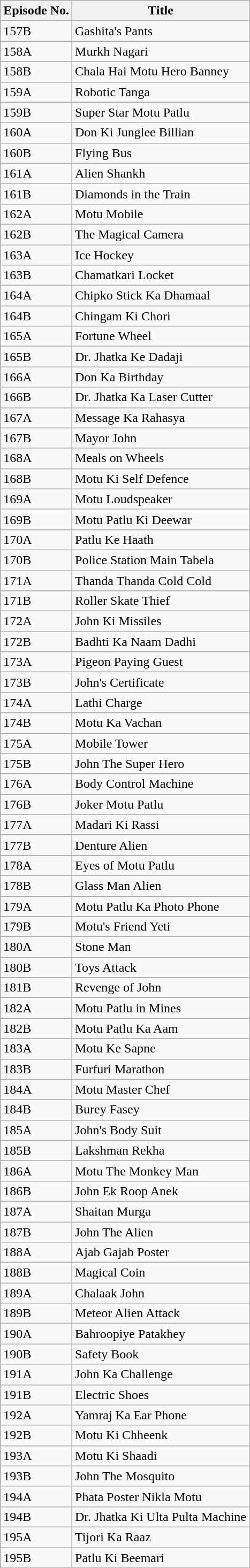<table class="wikitable">
<tr>
<th>Episode No.</th>
<th>Title</th>
</tr>
<tr>
<td>157B</td>
<td>Gashita's Pants</td>
</tr>
<tr>
<td>158A</td>
<td>Murkh Nagari</td>
</tr>
<tr>
<td>158B</td>
<td>Chala Hai Motu Hero Banney</td>
</tr>
<tr>
<td>159A</td>
<td>Robotic Tanga</td>
</tr>
<tr>
<td>159B</td>
<td>Super Star Motu Patlu</td>
</tr>
<tr>
<td>160A</td>
<td>Don Ki Junglee Billian</td>
</tr>
<tr>
<td>160B</td>
<td>Flying Bus</td>
</tr>
<tr>
<td>161A</td>
<td>Alien Shankh</td>
</tr>
<tr>
<td>161B</td>
<td>Diamonds in the Train</td>
</tr>
<tr>
<td>162A</td>
<td>Motu Mobile</td>
</tr>
<tr>
<td>162B</td>
<td>The Magical Camera</td>
</tr>
<tr>
<td>163A</td>
<td>Ice Hockey</td>
</tr>
<tr>
<td>163B</td>
<td>Chamatkari Locket</td>
</tr>
<tr>
<td>164A</td>
<td>Chipko Stick Ka Dhamaal</td>
</tr>
<tr>
<td>164B</td>
<td>Chingam Ki Chori</td>
</tr>
<tr>
<td>165A</td>
<td>Fortune Wheel</td>
</tr>
<tr>
<td>165B</td>
<td>Dr. Jhatka Ke Dadaji</td>
</tr>
<tr>
<td>166A</td>
<td>Don Ka Birthday</td>
</tr>
<tr>
<td>166B</td>
<td>Dr. Jhatka Ka Laser Cutter</td>
</tr>
<tr>
<td>167A</td>
<td>Message Ka Rahasya</td>
</tr>
<tr>
<td>167B</td>
<td>Mayor John</td>
</tr>
<tr>
<td>168A</td>
<td>Meals on Wheels</td>
</tr>
<tr>
<td>168B</td>
<td>Motu Ki Self Defence</td>
</tr>
<tr>
<td>169A</td>
<td>Motu Loudspeaker</td>
</tr>
<tr>
<td>169B</td>
<td>Motu Patlu Ki Deewar</td>
</tr>
<tr>
<td>170A</td>
<td>Patlu Ke Haath</td>
</tr>
<tr>
<td>170B</td>
<td>Police Station Main Tabela</td>
</tr>
<tr>
<td>171A</td>
<td>Thanda Thanda Cold Cold</td>
</tr>
<tr>
<td>171B</td>
<td>Roller Skate Thief</td>
</tr>
<tr>
<td>172A</td>
<td>John Ki Missiles</td>
</tr>
<tr>
<td>172B</td>
<td>Badhti Ka Naam Dadhi</td>
</tr>
<tr>
<td>173A</td>
<td>Pigeon Paying Guest</td>
</tr>
<tr>
<td>173B</td>
<td>John's Certificate</td>
</tr>
<tr>
<td>174A</td>
<td>Lathi Charge</td>
</tr>
<tr>
<td>174B</td>
<td>Motu Ka Vachan</td>
</tr>
<tr>
<td>175A</td>
<td>Mobile Tower</td>
</tr>
<tr>
<td>175B</td>
<td>John The Super Hero</td>
</tr>
<tr>
<td>176A</td>
<td>Body Control Machine</td>
</tr>
<tr>
<td>176B</td>
<td>Joker Motu Patlu</td>
</tr>
<tr>
<td>177A</td>
<td>Madari Ki Rassi</td>
</tr>
<tr>
<td>177B</td>
<td>Denture Alien</td>
</tr>
<tr>
<td>178A</td>
<td>Eyes of Motu Patlu</td>
</tr>
<tr>
<td>178B</td>
<td>Glass Man Alien</td>
</tr>
<tr>
<td>179A</td>
<td>Motu Patlu Ka Photo Phone</td>
</tr>
<tr>
<td>179B</td>
<td>Motu's Friend Yeti</td>
</tr>
<tr>
<td>180A</td>
<td>Stone Man</td>
</tr>
<tr>
<td>180B</td>
<td>Toys Attack</td>
</tr>
<tr>
<td>181B</td>
<td>Revenge of John</td>
</tr>
<tr>
<td>182A</td>
<td>Motu Patlu in Mines</td>
</tr>
<tr>
<td>182B</td>
<td>Motu Patlu Ka Aam</td>
</tr>
<tr>
<td>183A</td>
<td>Motu Ke Sapne</td>
</tr>
<tr>
<td>183B</td>
<td>Furfuri Marathon</td>
</tr>
<tr>
<td>184A</td>
<td>Motu Master Chef</td>
</tr>
<tr>
<td>184B</td>
<td>Burey Fasey</td>
</tr>
<tr>
<td>185A</td>
<td>John's Body Suit</td>
</tr>
<tr>
<td>185B</td>
<td>Lakshman Rekha</td>
</tr>
<tr>
<td>186A</td>
<td>Motu The Monkey Man</td>
</tr>
<tr>
<td>186B</td>
<td>John Ek Roop Anek</td>
</tr>
<tr>
<td>187A</td>
<td>Shaitan Murga</td>
</tr>
<tr>
<td>187B</td>
<td>John The Alien</td>
</tr>
<tr>
<td>188A</td>
<td>Ajab Gajab Poster</td>
</tr>
<tr>
<td>188B</td>
<td>Magical Coin</td>
</tr>
<tr>
<td>189A</td>
<td>Chalaak John</td>
</tr>
<tr>
<td>189B</td>
<td>Meteor Alien Attack</td>
</tr>
<tr>
<td>190A</td>
<td>Bahroopiye Patakhey</td>
</tr>
<tr>
<td>190B</td>
<td>Safety Book</td>
</tr>
<tr>
<td>191A</td>
<td>John Ka Challenge</td>
</tr>
<tr>
<td>191B</td>
<td>Electric Shoes</td>
</tr>
<tr>
<td>192A</td>
<td>Yamraj Ka Ear Phone</td>
</tr>
<tr>
<td>192B</td>
<td>Motu Ki Chheenk</td>
</tr>
<tr>
<td>193A</td>
<td>Motu Ki Shaadi</td>
</tr>
<tr>
<td>193B</td>
<td>John The Mosquito</td>
</tr>
<tr>
<td>194A</td>
<td>Phata Poster Nikla Motu</td>
</tr>
<tr>
<td>194B</td>
<td>Dr. Jhatka Ki Ulta Pulta Machine</td>
</tr>
<tr>
<td>195A</td>
<td>Tijori Ka Raaz</td>
</tr>
<tr>
<td>195B</td>
<td>Patlu Ki Beemari</td>
</tr>
</table>
